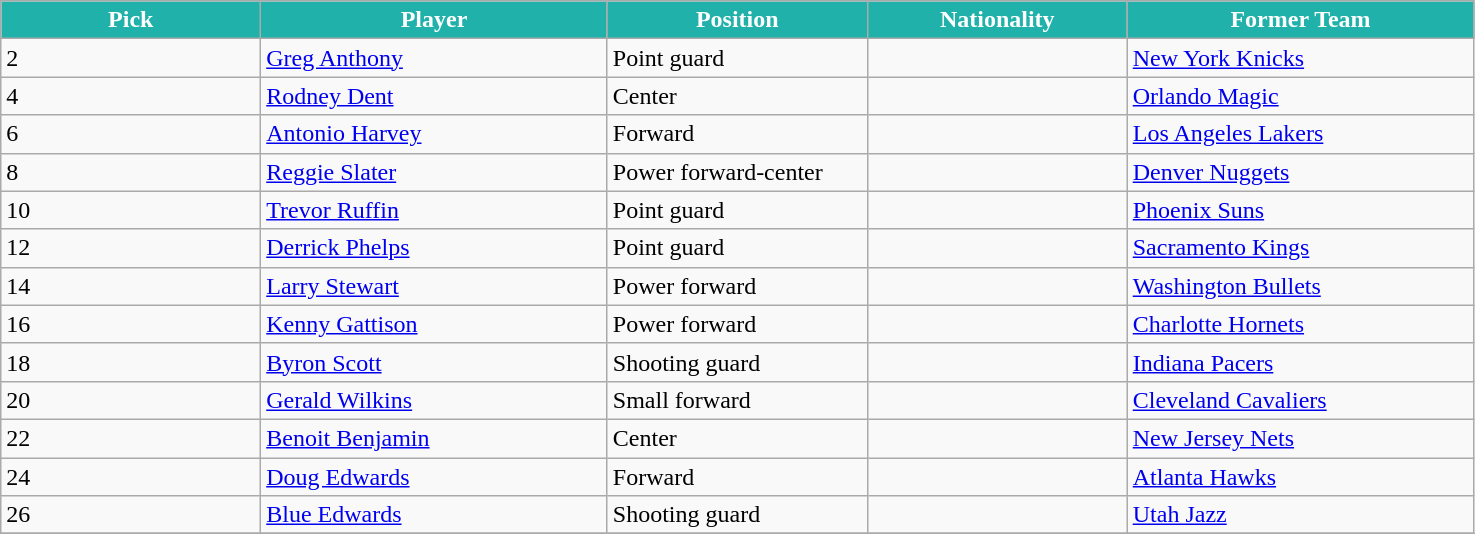<table class="wikitable sortable sortable">
<tr>
<th style="background:#20B2AA;color:#FFFFFF;" width="15%">Pick</th>
<th style="background:#20B2AA;color:#FFFFFF;" width="20%">Player</th>
<th style="background:#20B2AA;color:#FFFFFF;" width="15%">Position</th>
<th style="background:#20B2AA;color:#FFFFFF;" width="15%">Nationality</th>
<th style="background:#20B2AA;color:#FFFFFF;" width="20%">Former Team</th>
</tr>
<tr>
<td>2</td>
<td><a href='#'>Greg Anthony</a></td>
<td>Point guard</td>
<td></td>
<td><a href='#'>New York Knicks</a></td>
</tr>
<tr>
<td>4</td>
<td><a href='#'>Rodney Dent</a></td>
<td>Center</td>
<td></td>
<td><a href='#'>Orlando Magic</a></td>
</tr>
<tr>
<td>6</td>
<td><a href='#'>Antonio Harvey</a></td>
<td>Forward</td>
<td></td>
<td><a href='#'>Los Angeles Lakers</a></td>
</tr>
<tr>
<td>8</td>
<td><a href='#'>Reggie Slater</a></td>
<td>Power forward-center</td>
<td></td>
<td><a href='#'>Denver Nuggets</a></td>
</tr>
<tr>
<td>10</td>
<td><a href='#'>Trevor Ruffin</a></td>
<td>Point guard</td>
<td></td>
<td><a href='#'>Phoenix Suns</a></td>
</tr>
<tr>
<td>12</td>
<td><a href='#'>Derrick Phelps</a></td>
<td>Point guard</td>
<td></td>
<td><a href='#'>Sacramento Kings</a></td>
</tr>
<tr>
<td>14</td>
<td><a href='#'>Larry Stewart</a></td>
<td>Power forward</td>
<td></td>
<td><a href='#'>Washington Bullets</a></td>
</tr>
<tr>
<td>16</td>
<td><a href='#'>Kenny Gattison</a></td>
<td>Power forward</td>
<td></td>
<td><a href='#'>Charlotte Hornets</a></td>
</tr>
<tr>
<td>18</td>
<td><a href='#'>Byron Scott</a></td>
<td>Shooting guard</td>
<td></td>
<td><a href='#'>Indiana Pacers</a></td>
</tr>
<tr>
<td>20</td>
<td><a href='#'>Gerald Wilkins</a></td>
<td>Small forward</td>
<td></td>
<td><a href='#'>Cleveland Cavaliers</a></td>
</tr>
<tr>
<td>22</td>
<td><a href='#'>Benoit Benjamin</a></td>
<td>Center</td>
<td></td>
<td><a href='#'>New Jersey Nets</a></td>
</tr>
<tr>
<td>24</td>
<td><a href='#'>Doug Edwards</a></td>
<td>Forward</td>
<td></td>
<td><a href='#'>Atlanta Hawks</a></td>
</tr>
<tr>
<td>26</td>
<td><a href='#'>Blue Edwards</a></td>
<td>Shooting guard</td>
<td></td>
<td><a href='#'>Utah Jazz</a></td>
</tr>
<tr>
</tr>
</table>
